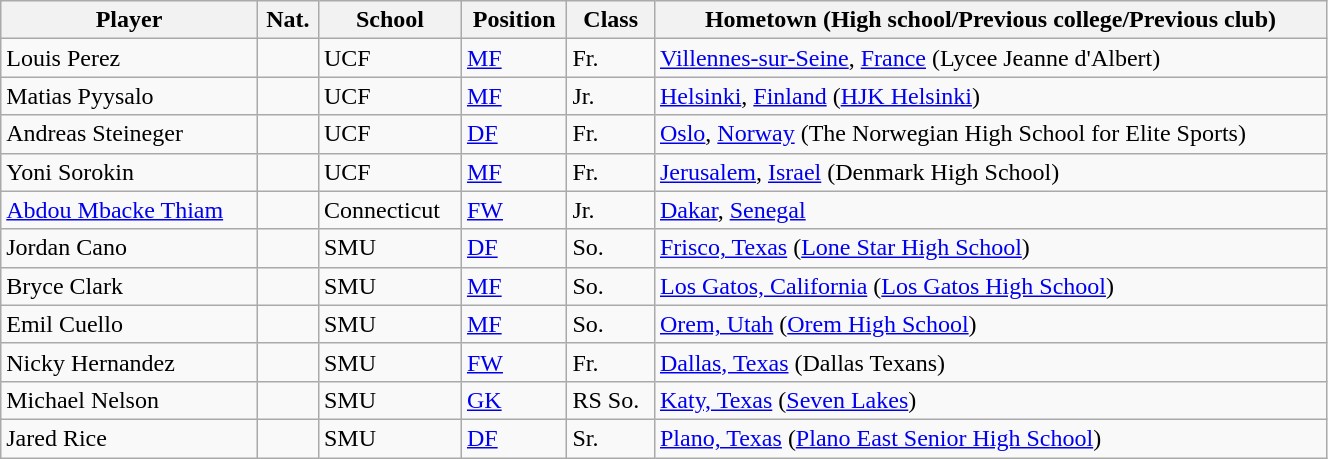<table class="wikitable sortable" style="text-align: left; width:70%">
<tr>
<th>Player</th>
<th>Nat.</th>
<th>School</th>
<th>Position</th>
<th>Class</th>
<th>Hometown (High school/Previous college/Previous club)</th>
</tr>
<tr>
<td>Louis Perez</td>
<td></td>
<td>UCF</td>
<td><a href='#'>MF</a></td>
<td>Fr.</td>
<td><a href='#'>Villennes-sur-Seine</a>, <a href='#'>France</a> (Lycee Jeanne d'Albert)</td>
</tr>
<tr>
<td>Matias Pyysalo</td>
<td></td>
<td>UCF</td>
<td><a href='#'>MF</a></td>
<td>Jr.</td>
<td><a href='#'>Helsinki</a>, <a href='#'>Finland</a> (<a href='#'>HJK Helsinki</a>)</td>
</tr>
<tr>
<td>Andreas Steineger</td>
<td></td>
<td>UCF</td>
<td><a href='#'>DF</a></td>
<td>Fr.</td>
<td><a href='#'>Oslo</a>, <a href='#'>Norway</a> (The Norwegian High School for Elite Sports)</td>
</tr>
<tr>
<td>Yoni Sorokin</td>
<td></td>
<td>UCF</td>
<td><a href='#'>MF</a></td>
<td>Fr.</td>
<td><a href='#'>Jerusalem</a>, <a href='#'>Israel</a> (Denmark High School)</td>
</tr>
<tr>
<td><a href='#'>Abdou Mbacke Thiam</a></td>
<td></td>
<td>Connecticut</td>
<td><a href='#'>FW</a></td>
<td>Jr.</td>
<td><a href='#'>Dakar</a>, <a href='#'>Senegal</a></td>
</tr>
<tr>
<td>Jordan Cano</td>
<td></td>
<td>SMU</td>
<td><a href='#'>DF</a></td>
<td>So.</td>
<td><a href='#'>Frisco, Texas</a> (<a href='#'>Lone Star High School</a>)</td>
</tr>
<tr>
<td>Bryce Clark</td>
<td></td>
<td>SMU</td>
<td><a href='#'>MF</a></td>
<td>So.</td>
<td><a href='#'>Los Gatos, California</a> (<a href='#'>Los Gatos High School</a>)</td>
</tr>
<tr>
<td>Emil Cuello</td>
<td></td>
<td>SMU</td>
<td><a href='#'>MF</a></td>
<td>So.</td>
<td><a href='#'>Orem, Utah</a> (<a href='#'>Orem High School</a>)</td>
</tr>
<tr>
<td>Nicky Hernandez</td>
<td></td>
<td>SMU</td>
<td><a href='#'>FW</a></td>
<td>Fr.</td>
<td><a href='#'>Dallas, Texas</a> (Dallas Texans)</td>
</tr>
<tr>
<td>Michael Nelson</td>
<td></td>
<td>SMU</td>
<td><a href='#'>GK</a></td>
<td>RS So.</td>
<td><a href='#'>Katy, Texas</a> (<a href='#'>Seven Lakes</a>)</td>
</tr>
<tr>
<td>Jared Rice</td>
<td></td>
<td>SMU</td>
<td><a href='#'>DF</a></td>
<td>Sr.</td>
<td><a href='#'>Plano, Texas</a> (<a href='#'>Plano East Senior High School</a>)</td>
</tr>
</table>
